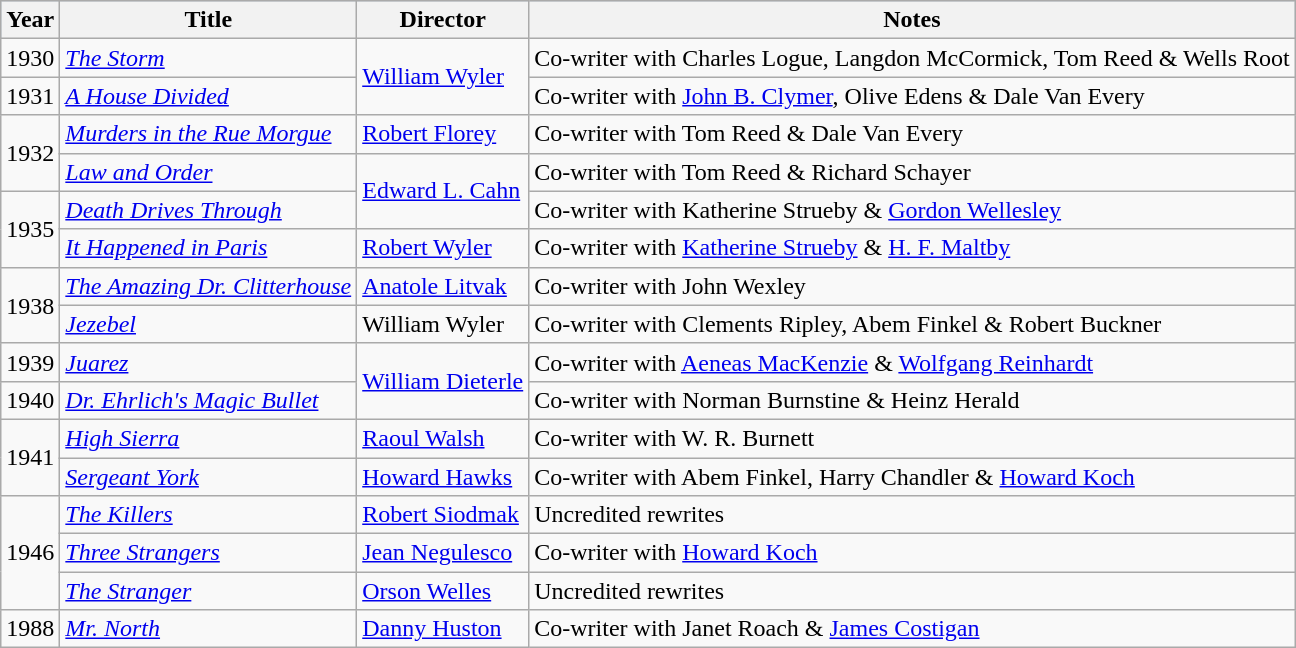<table class="wikitable">
<tr style="background:#B0C4DE;">
<th>Year</th>
<th>Title</th>
<th>Director</th>
<th>Notes</th>
</tr>
<tr>
<td>1930</td>
<td><a href='#'><em>The Storm</em></a></td>
<td rowspan="2"><a href='#'>William Wyler</a></td>
<td>Co-writer with Charles Logue, Langdon McCormick, Tom Reed & Wells Root</td>
</tr>
<tr>
<td>1931</td>
<td><em><a href='#'>A House Divided</a></em></td>
<td>Co-writer with <a href='#'>John B. Clymer</a>, Olive Edens & Dale Van Every</td>
</tr>
<tr>
<td rowspan="2">1932</td>
<td><em><a href='#'>Murders in the Rue Morgue</a></em></td>
<td><a href='#'>Robert Florey</a></td>
<td>Co-writer with Tom Reed & Dale Van Every</td>
</tr>
<tr>
<td><em><a href='#'>Law and Order</a></em></td>
<td rowspan="2"><a href='#'>Edward L. Cahn</a></td>
<td>Co-writer with Tom Reed & Richard Schayer</td>
</tr>
<tr>
<td rowspan="2">1935</td>
<td><em><a href='#'>Death Drives Through</a></em></td>
<td>Co-writer with Katherine Strueby & <a href='#'>Gordon Wellesley</a></td>
</tr>
<tr>
<td><em><a href='#'>It Happened in Paris</a></em></td>
<td><a href='#'>Robert Wyler</a></td>
<td>Co-writer with <a href='#'>Katherine Strueby</a> & <a href='#'>H. F. Maltby</a></td>
</tr>
<tr>
<td rowspan="2">1938</td>
<td><em><a href='#'>The Amazing Dr. Clitterhouse</a></em></td>
<td><a href='#'>Anatole Litvak</a></td>
<td>Co-writer with John Wexley</td>
</tr>
<tr>
<td><em><a href='#'>Jezebel</a></em></td>
<td>William Wyler</td>
<td>Co-writer with Clements Ripley, Abem Finkel & Robert Buckner</td>
</tr>
<tr>
<td>1939</td>
<td><em><a href='#'>Juarez</a></em></td>
<td rowspan="2"><a href='#'>William Dieterle</a></td>
<td>Co-writer with <a href='#'>Aeneas MacKenzie</a> & <a href='#'>Wolfgang Reinhardt</a></td>
</tr>
<tr>
<td>1940</td>
<td><em><a href='#'>Dr. Ehrlich's Magic Bullet</a></em></td>
<td>Co-writer with Norman Burnstine & Heinz Herald</td>
</tr>
<tr>
<td rowspan="2">1941</td>
<td><em><a href='#'>High Sierra</a></em></td>
<td><a href='#'>Raoul Walsh</a></td>
<td>Co-writer with W. R. Burnett</td>
</tr>
<tr>
<td><em><a href='#'>Sergeant York</a></em></td>
<td><a href='#'>Howard Hawks</a></td>
<td>Co-writer with Abem Finkel, Harry Chandler & <a href='#'>Howard Koch</a></td>
</tr>
<tr>
<td rowspan="3">1946</td>
<td><em><a href='#'>The Killers</a></em></td>
<td><a href='#'>Robert Siodmak</a></td>
<td>Uncredited rewrites</td>
</tr>
<tr>
<td><em><a href='#'>Three Strangers</a></em></td>
<td><a href='#'>Jean Negulesco</a></td>
<td>Co-writer with <a href='#'>Howard Koch</a></td>
</tr>
<tr>
<td><a href='#'><em>The Stranger</em></a></td>
<td><a href='#'>Orson Welles</a></td>
<td>Uncredited rewrites</td>
</tr>
<tr>
<td>1988</td>
<td><em><a href='#'>Mr. North</a></em></td>
<td><a href='#'>Danny Huston</a></td>
<td>Co-writer with Janet Roach & <a href='#'>James Costigan</a></td>
</tr>
</table>
